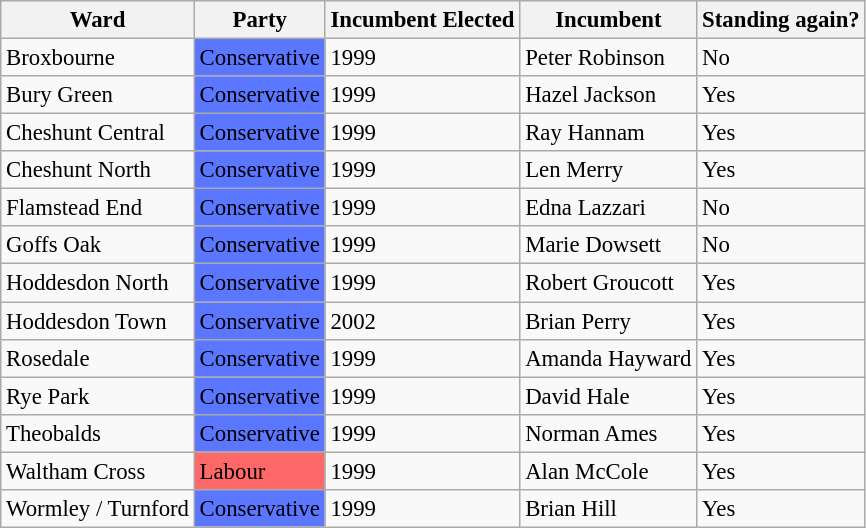<table class="wikitable" style="font-size: 95%;">
<tr>
<th>Ward</th>
<th>Party</th>
<th>Incumbent Elected</th>
<th>Incumbent</th>
<th>Standing again?</th>
</tr>
<tr>
<td>Broxbourne</td>
<td bgcolor="5B76FF">Conservative</td>
<td>1999</td>
<td>Peter Robinson</td>
<td>No</td>
</tr>
<tr>
<td>Bury Green</td>
<td bgcolor="5B76FF">Conservative</td>
<td>1999</td>
<td>Hazel Jackson</td>
<td>Yes</td>
</tr>
<tr>
<td>Cheshunt Central</td>
<td bgcolor="5B76FF">Conservative</td>
<td>1999</td>
<td>Ray Hannam</td>
<td>Yes</td>
</tr>
<tr>
<td>Cheshunt North</td>
<td bgcolor="5B76FF">Conservative</td>
<td>1999</td>
<td>Len Merry</td>
<td>Yes</td>
</tr>
<tr>
<td>Flamstead End</td>
<td bgcolor="5B76FF">Conservative</td>
<td>1999</td>
<td>Edna Lazzari</td>
<td>No</td>
</tr>
<tr>
<td>Goffs Oak</td>
<td bgcolor="5B76FF">Conservative</td>
<td>1999</td>
<td>Marie Dowsett</td>
<td>No</td>
</tr>
<tr>
<td>Hoddesdon North</td>
<td bgcolor="5B76FF">Conservative</td>
<td>1999</td>
<td>Robert Groucott</td>
<td>Yes</td>
</tr>
<tr>
<td>Hoddesdon Town</td>
<td bgcolor="5B76FF">Conservative</td>
<td>2002</td>
<td>Brian Perry</td>
<td>Yes</td>
</tr>
<tr>
<td>Rosedale</td>
<td bgcolor="5B76FF">Conservative</td>
<td>1999</td>
<td>Amanda Hayward</td>
<td>Yes</td>
</tr>
<tr>
<td>Rye Park</td>
<td bgcolor="5B76FF">Conservative</td>
<td>1999</td>
<td>David Hale</td>
<td>Yes</td>
</tr>
<tr>
<td>Theobalds</td>
<td bgcolor="5B76FF">Conservative</td>
<td>1999</td>
<td>Norman Ames</td>
<td>Yes</td>
</tr>
<tr>
<td>Waltham Cross</td>
<td bgcolor="FF6868">Labour</td>
<td>1999</td>
<td>Alan McCole</td>
<td>Yes</td>
</tr>
<tr>
<td>Wormley / Turnford</td>
<td bgcolor="5B76FF">Conservative</td>
<td>1999</td>
<td>Brian Hill</td>
<td>Yes</td>
</tr>
</table>
